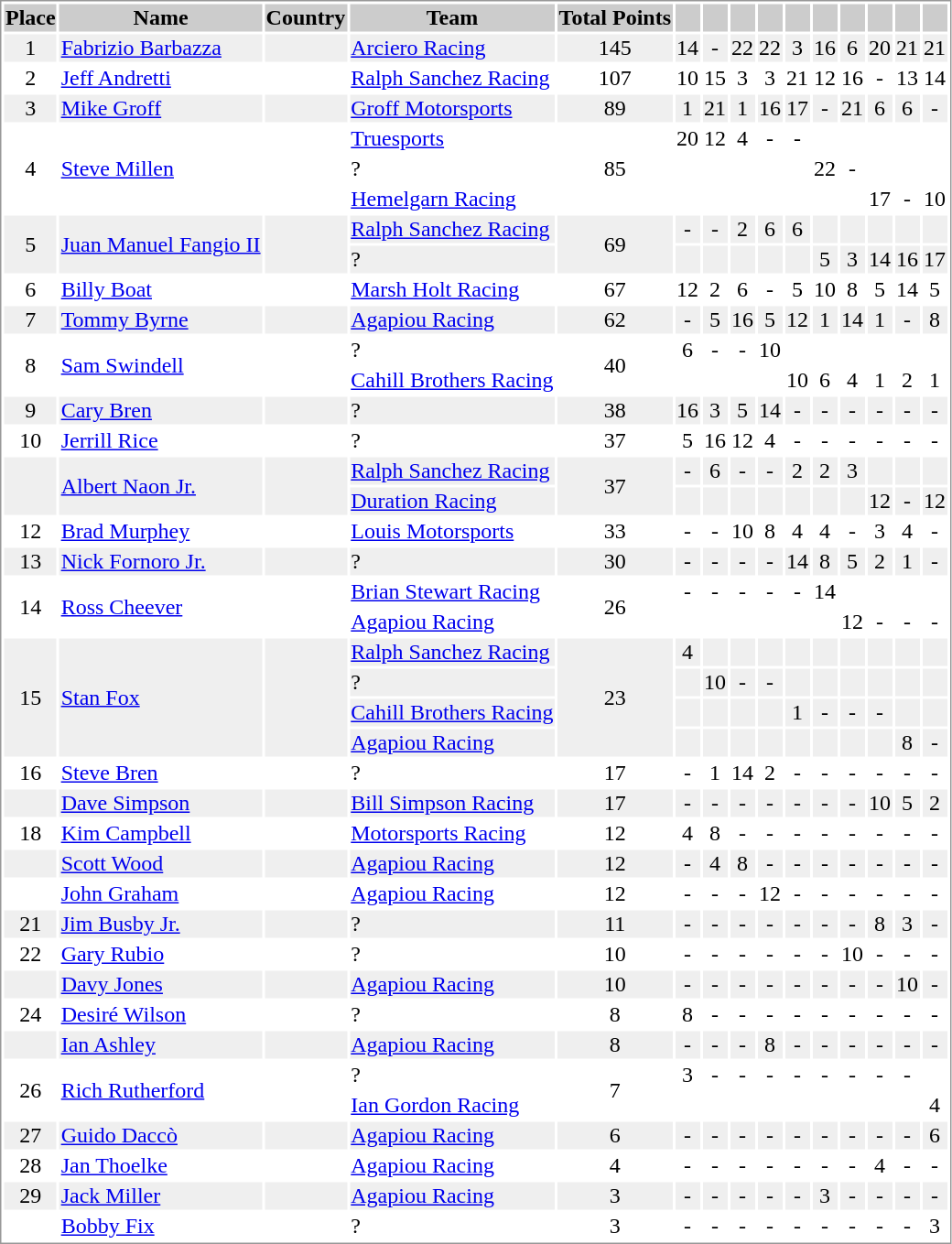<table border="0" style="border: 1px solid #999; background-color:#FFFFFF; text-align:center">
<tr align="center" style="background:#CCCCCC;">
<th>Place</th>
<th>Name</th>
<th>Country</th>
<th>Team</th>
<th>Total Points</th>
<th></th>
<th></th>
<th></th>
<th></th>
<th></th>
<th></th>
<th></th>
<th></th>
<th></th>
<th></th>
</tr>
<tr style="background:#EFEFEF;">
<td>1</td>
<td align="left"><a href='#'>Fabrizio Barbazza</a></td>
<td align="left"></td>
<td align="left"><a href='#'>Arciero Racing</a></td>
<td>145</td>
<td>14</td>
<td>-</td>
<td>22</td>
<td>22</td>
<td>3</td>
<td>16</td>
<td>6</td>
<td>20</td>
<td>21</td>
<td>21</td>
</tr>
<tr>
<td>2</td>
<td align="left"><a href='#'>Jeff Andretti</a></td>
<td align="left"></td>
<td align="left"><a href='#'>Ralph Sanchez Racing</a></td>
<td>107</td>
<td>10</td>
<td>15</td>
<td>3</td>
<td>3</td>
<td>21</td>
<td>12</td>
<td>16</td>
<td>-</td>
<td>13</td>
<td>14</td>
</tr>
<tr style="background:#EFEFEF;">
<td>3</td>
<td align="left"><a href='#'>Mike Groff</a></td>
<td align="left"></td>
<td align="left"><a href='#'>Groff Motorsports</a></td>
<td>89</td>
<td>1</td>
<td>21</td>
<td>1</td>
<td>16</td>
<td>17</td>
<td>-</td>
<td>21</td>
<td>6</td>
<td>6</td>
<td>-</td>
</tr>
<tr>
<td rowspan=3>4</td>
<td rowspan=3 align="left"><a href='#'>Steve Millen</a></td>
<td rowspan=3 align="left"></td>
<td align="left"><a href='#'>Truesports</a></td>
<td rowspan=3>85</td>
<td>20</td>
<td>12</td>
<td>4</td>
<td>-</td>
<td>-</td>
<td></td>
<td></td>
<td></td>
<td></td>
<td></td>
</tr>
<tr>
<td align="left">?</td>
<td></td>
<td></td>
<td></td>
<td></td>
<td></td>
<td>22</td>
<td>-</td>
<td></td>
<td></td>
<td></td>
</tr>
<tr>
<td align="left"><a href='#'>Hemelgarn Racing</a></td>
<td></td>
<td></td>
<td></td>
<td></td>
<td></td>
<td></td>
<td></td>
<td>17</td>
<td>-</td>
<td>10</td>
</tr>
<tr style="background:#EFEFEF;">
<td rowspan=2>5</td>
<td rowspan=2 align="left"><a href='#'>Juan Manuel Fangio II</a></td>
<td rowspan=2 align="left"></td>
<td align="left"><a href='#'>Ralph Sanchez Racing</a></td>
<td rowspan=2>69</td>
<td>-</td>
<td>-</td>
<td>2</td>
<td>6</td>
<td>6</td>
<td></td>
<td></td>
<td></td>
<td></td>
<td></td>
</tr>
<tr style="background:#EFEFEF;">
<td align="left">?</td>
<td></td>
<td></td>
<td></td>
<td></td>
<td></td>
<td>5</td>
<td>3</td>
<td>14</td>
<td>16</td>
<td>17</td>
</tr>
<tr>
<td>6</td>
<td align="left"><a href='#'>Billy Boat</a></td>
<td align="left"></td>
<td align="left"><a href='#'>Marsh Holt Racing</a></td>
<td>67</td>
<td>12</td>
<td>2</td>
<td>6</td>
<td>-</td>
<td>5</td>
<td>10</td>
<td>8</td>
<td>5</td>
<td>14</td>
<td>5</td>
</tr>
<tr style="background:#EFEFEF;">
<td>7</td>
<td align="left"><a href='#'>Tommy Byrne</a></td>
<td align="left"></td>
<td align="left"><a href='#'>Agapiou Racing</a></td>
<td>62</td>
<td>-</td>
<td>5</td>
<td>16</td>
<td>5</td>
<td>12</td>
<td>1</td>
<td>14</td>
<td>1</td>
<td>-</td>
<td>8</td>
</tr>
<tr>
<td rowspan=2>8</td>
<td rowspan=2 align="left"><a href='#'>Sam Swindell</a></td>
<td rowspan=2 align="left"></td>
<td align="left">?</td>
<td rowspan=2>40</td>
<td>6</td>
<td>-</td>
<td>-</td>
<td>10</td>
<td></td>
<td></td>
<td></td>
<td></td>
<td></td>
<td></td>
</tr>
<tr>
<td align="left"><a href='#'>Cahill Brothers Racing</a></td>
<td></td>
<td></td>
<td></td>
<td></td>
<td>10</td>
<td>6</td>
<td>4</td>
<td>1</td>
<td>2</td>
<td>1</td>
</tr>
<tr style="background:#EFEFEF;">
<td>9</td>
<td align="left"><a href='#'>Cary Bren</a></td>
<td align="left"></td>
<td align="left">?</td>
<td>38</td>
<td>16</td>
<td>3</td>
<td>5</td>
<td>14</td>
<td>-</td>
<td>-</td>
<td>-</td>
<td>-</td>
<td>-</td>
<td>-</td>
</tr>
<tr>
<td>10</td>
<td align="left"><a href='#'>Jerrill Rice</a></td>
<td align="left"></td>
<td align="left">?</td>
<td>37</td>
<td>5</td>
<td>16</td>
<td>12</td>
<td>4</td>
<td>-</td>
<td>-</td>
<td>-</td>
<td>-</td>
<td>-</td>
<td>-</td>
</tr>
<tr style="background:#EFEFEF;">
<td rowspan=2></td>
<td rowspan=2 align="left"><a href='#'>Albert Naon Jr.</a></td>
<td rowspan=2 align="left"></td>
<td align="left"><a href='#'>Ralph Sanchez Racing</a></td>
<td rowspan=2>37</td>
<td>-</td>
<td>6</td>
<td>-</td>
<td>-</td>
<td>2</td>
<td>2</td>
<td>3</td>
<td></td>
<td></td>
<td></td>
</tr>
<tr style="background:#EFEFEF;">
<td align="left"><a href='#'>Duration Racing</a></td>
<td></td>
<td></td>
<td></td>
<td></td>
<td></td>
<td></td>
<td></td>
<td>12</td>
<td>-</td>
<td>12</td>
</tr>
<tr>
<td>12</td>
<td align="left"><a href='#'>Brad Murphey</a></td>
<td align="left"></td>
<td align="left"><a href='#'>Louis Motorsports</a></td>
<td>33</td>
<td>-</td>
<td>-</td>
<td>10</td>
<td>8</td>
<td>4</td>
<td>4</td>
<td>-</td>
<td>3</td>
<td>4</td>
<td>-</td>
</tr>
<tr style="background:#EFEFEF;">
<td>13</td>
<td align="left"><a href='#'>Nick Fornoro Jr.</a></td>
<td align="left"></td>
<td align="left">?</td>
<td>30</td>
<td>-</td>
<td>-</td>
<td>-</td>
<td>-</td>
<td>14</td>
<td>8</td>
<td>5</td>
<td>2</td>
<td>1</td>
<td>-</td>
</tr>
<tr>
<td rowspan=2>14</td>
<td rowspan=2 align="left"><a href='#'>Ross Cheever</a></td>
<td rowspan=2 align="left"></td>
<td align="left"><a href='#'>Brian Stewart Racing</a></td>
<td rowspan=2>26</td>
<td>-</td>
<td>-</td>
<td>-</td>
<td>-</td>
<td>-</td>
<td>14</td>
<td></td>
<td></td>
<td></td>
<td></td>
</tr>
<tr>
<td align="left"><a href='#'>Agapiou Racing</a></td>
<td></td>
<td></td>
<td></td>
<td></td>
<td></td>
<td></td>
<td>12</td>
<td>-</td>
<td>-</td>
<td>-</td>
</tr>
<tr style="background:#EFEFEF;">
<td rowspan=4>15</td>
<td rowspan=4 align="left"><a href='#'>Stan Fox</a></td>
<td rowspan=4 align="left"></td>
<td align="left"><a href='#'>Ralph Sanchez Racing</a></td>
<td rowspan=4>23</td>
<td>4</td>
<td></td>
<td></td>
<td></td>
<td></td>
<td></td>
<td></td>
<td></td>
<td></td>
<td></td>
</tr>
<tr style="background:#EFEFEF;">
<td align="left">?</td>
<td></td>
<td>10</td>
<td>-</td>
<td>-</td>
<td></td>
<td></td>
<td></td>
<td></td>
<td></td>
<td></td>
</tr>
<tr style="background:#EFEFEF;">
<td align="left"><a href='#'>Cahill Brothers Racing</a></td>
<td></td>
<td></td>
<td></td>
<td></td>
<td>1</td>
<td>-</td>
<td>-</td>
<td>-</td>
<td></td>
<td></td>
</tr>
<tr style="background:#EFEFEF;">
<td align="left"><a href='#'>Agapiou Racing</a></td>
<td></td>
<td></td>
<td></td>
<td></td>
<td></td>
<td></td>
<td></td>
<td></td>
<td>8</td>
<td>-</td>
</tr>
<tr>
<td>16</td>
<td align="left"><a href='#'>Steve Bren</a></td>
<td align="left"></td>
<td align="left">?</td>
<td>17</td>
<td>-</td>
<td>1</td>
<td>14</td>
<td>2</td>
<td>-</td>
<td>-</td>
<td>-</td>
<td>-</td>
<td>-</td>
<td>-</td>
</tr>
<tr style="background:#EFEFEF;">
<td></td>
<td align="left"><a href='#'>Dave Simpson</a></td>
<td align="left"></td>
<td align="left"><a href='#'>Bill Simpson Racing</a></td>
<td>17</td>
<td>-</td>
<td>-</td>
<td>-</td>
<td>-</td>
<td>-</td>
<td>-</td>
<td>-</td>
<td>10</td>
<td>5</td>
<td>2</td>
</tr>
<tr>
<td>18</td>
<td align="left"><a href='#'>Kim Campbell</a></td>
<td align="left"></td>
<td align="left"><a href='#'>Motorsports Racing</a></td>
<td>12</td>
<td>4</td>
<td>8</td>
<td>-</td>
<td>-</td>
<td>-</td>
<td>-</td>
<td>-</td>
<td>-</td>
<td>-</td>
<td>-</td>
</tr>
<tr style="background:#EFEFEF;">
<td></td>
<td align="left"><a href='#'>Scott Wood</a></td>
<td align="left"></td>
<td align="left"><a href='#'>Agapiou Racing</a></td>
<td>12</td>
<td>-</td>
<td>4</td>
<td>8</td>
<td>-</td>
<td>-</td>
<td>-</td>
<td>-</td>
<td>-</td>
<td>-</td>
<td>-</td>
</tr>
<tr>
<td></td>
<td align="left"><a href='#'>John Graham</a></td>
<td align="left"></td>
<td align="left"><a href='#'>Agapiou Racing</a></td>
<td>12</td>
<td>-</td>
<td>-</td>
<td>-</td>
<td>12</td>
<td>-</td>
<td>-</td>
<td>-</td>
<td>-</td>
<td>-</td>
<td>-</td>
</tr>
<tr style="background:#EFEFEF;">
<td>21</td>
<td align="left"><a href='#'>Jim Busby Jr.</a></td>
<td align="left"></td>
<td align="left">?</td>
<td>11</td>
<td>-</td>
<td>-</td>
<td>-</td>
<td>-</td>
<td>-</td>
<td>-</td>
<td>-</td>
<td>8</td>
<td>3</td>
<td>-</td>
</tr>
<tr>
<td>22</td>
<td align="left"><a href='#'>Gary Rubio</a></td>
<td align="left"></td>
<td align="left">?</td>
<td>10</td>
<td>-</td>
<td>-</td>
<td>-</td>
<td>-</td>
<td>-</td>
<td>-</td>
<td>10</td>
<td>-</td>
<td>-</td>
<td>-</td>
</tr>
<tr style="background:#EFEFEF;">
<td></td>
<td align="left"><a href='#'>Davy Jones</a></td>
<td align="left"></td>
<td align="left"><a href='#'>Agapiou Racing</a></td>
<td>10</td>
<td>-</td>
<td>-</td>
<td>-</td>
<td>-</td>
<td>-</td>
<td>-</td>
<td>-</td>
<td>-</td>
<td>10</td>
<td>-</td>
</tr>
<tr>
<td>24</td>
<td align="left"><a href='#'>Desiré Wilson</a></td>
<td align="left"></td>
<td align="left">?</td>
<td>8</td>
<td>8</td>
<td>-</td>
<td>-</td>
<td>-</td>
<td>-</td>
<td>-</td>
<td>-</td>
<td>-</td>
<td>-</td>
<td>-</td>
</tr>
<tr style="background:#EFEFEF;">
<td></td>
<td align="left"><a href='#'>Ian Ashley</a></td>
<td align="left"></td>
<td align="left"><a href='#'>Agapiou Racing</a></td>
<td>8</td>
<td>-</td>
<td>-</td>
<td>-</td>
<td>8</td>
<td>-</td>
<td>-</td>
<td>-</td>
<td>-</td>
<td>-</td>
<td>-</td>
</tr>
<tr>
<td rowspan=2>26</td>
<td rowspan=2 align="left"><a href='#'>Rich Rutherford</a></td>
<td rowspan=2 align="left"></td>
<td align="left">?</td>
<td rowspan=2>7</td>
<td>3</td>
<td>-</td>
<td>-</td>
<td>-</td>
<td>-</td>
<td>-</td>
<td>-</td>
<td>-</td>
<td>-</td>
<td></td>
</tr>
<tr>
<td align="left"><a href='#'>Ian Gordon Racing</a></td>
<td></td>
<td></td>
<td></td>
<td></td>
<td></td>
<td></td>
<td></td>
<td></td>
<td></td>
<td>4</td>
</tr>
<tr style="background:#EFEFEF;">
<td>27</td>
<td align="left"><a href='#'>Guido Daccò</a></td>
<td align="left"></td>
<td align="left"><a href='#'>Agapiou Racing</a></td>
<td>6</td>
<td>-</td>
<td>-</td>
<td>-</td>
<td>-</td>
<td>-</td>
<td>-</td>
<td>-</td>
<td>-</td>
<td>-</td>
<td>6</td>
</tr>
<tr>
<td>28</td>
<td align="left"><a href='#'>Jan Thoelke</a></td>
<td align="left"></td>
<td align="left"><a href='#'>Agapiou Racing</a></td>
<td>4</td>
<td>-</td>
<td>-</td>
<td>-</td>
<td>-</td>
<td>-</td>
<td>-</td>
<td>-</td>
<td>4</td>
<td>-</td>
<td>-</td>
</tr>
<tr style="background:#EFEFEF;">
<td>29</td>
<td align="left"><a href='#'>Jack Miller</a></td>
<td align="left"></td>
<td align="left"><a href='#'>Agapiou Racing</a></td>
<td>3</td>
<td>-</td>
<td>-</td>
<td>-</td>
<td>-</td>
<td>-</td>
<td>3</td>
<td>-</td>
<td>-</td>
<td>-</td>
<td>-</td>
</tr>
<tr>
<td></td>
<td align="left"><a href='#'>Bobby Fix</a></td>
<td align="left"></td>
<td align="left">?</td>
<td>3</td>
<td>-</td>
<td>-</td>
<td>-</td>
<td>-</td>
<td>-</td>
<td>-</td>
<td>-</td>
<td>-</td>
<td>-</td>
<td>3</td>
</tr>
</table>
